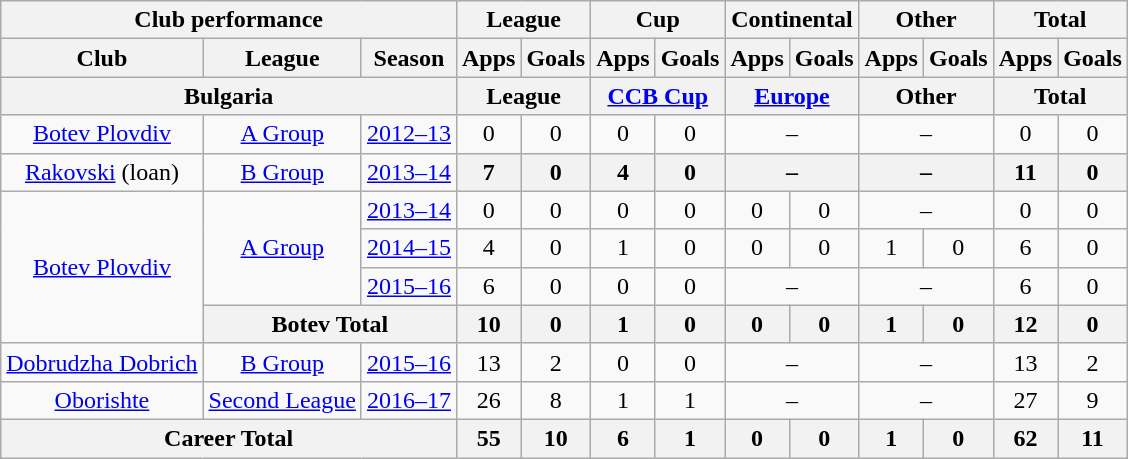<table class="wikitable" style="text-align: center">
<tr>
<th Colspan="3">Club performance</th>
<th Colspan="2">League</th>
<th Colspan="2">Cup</th>
<th Colspan="2">Continental</th>
<th Colspan="2">Other</th>
<th Colspan="3">Total</th>
</tr>
<tr>
<th>Club</th>
<th>League</th>
<th>Season</th>
<th>Apps</th>
<th>Goals</th>
<th>Apps</th>
<th>Goals</th>
<th>Apps</th>
<th>Goals</th>
<th>Apps</th>
<th>Goals</th>
<th>Apps</th>
<th>Goals</th>
</tr>
<tr>
<th Colspan="3">Bulgaria</th>
<th Colspan="2">League</th>
<th Colspan="2"><a href='#'>CCB Cup</a></th>
<th Colspan="2"><a href='#'>Europe</a></th>
<th Colspan="2">Other</th>
<th Colspan="2">Total</th>
</tr>
<tr>
<td rowspan=1><a href='#'>Botev Plovdiv</a></td>
<td rowspan="1"><a href='#'>A Group</a></td>
<td><a href='#'>2012–13</a></td>
<td>0</td>
<td>0</td>
<td>0</td>
<td>0</td>
<td colspan="2">–</td>
<td colspan="2">–</td>
<td>0</td>
<td>0</td>
</tr>
<tr>
<td rowspan=1><a href='#'>Rakovski</a> (loan)</td>
<td rowspan="1"><a href='#'>B Group</a></td>
<td><a href='#'>2013–14</a></td>
<th>7</th>
<th>0</th>
<th>4</th>
<th>0</th>
<th colspan="2">–</th>
<th colspan="2">–</th>
<th>11</th>
<th>0</th>
</tr>
<tr>
<td rowspan=4><a href='#'>Botev Plovdiv</a></td>
<td rowspan="3"><a href='#'>A Group</a></td>
<td><a href='#'>2013–14</a></td>
<td>0</td>
<td>0</td>
<td>0</td>
<td>0</td>
<td>0</td>
<td>0</td>
<td colspan="2">–</td>
<td>0</td>
<td>0</td>
</tr>
<tr>
<td><a href='#'>2014–15</a></td>
<td>4</td>
<td>0</td>
<td>1</td>
<td>0</td>
<td>0</td>
<td>0</td>
<td>1</td>
<td>0</td>
<td>6</td>
<td>0</td>
</tr>
<tr>
<td><a href='#'>2015–16</a></td>
<td>6</td>
<td>0</td>
<td>0</td>
<td>0</td>
<td colspan="2">–</td>
<td colspan="2">–</td>
<td>6</td>
<td>0</td>
</tr>
<tr>
<th colspan=2>Botev Total</th>
<th>10</th>
<th>0</th>
<th>1</th>
<th>0</th>
<th>0</th>
<th>0</th>
<th>1</th>
<th>0</th>
<th>12</th>
<th>0</th>
</tr>
<tr>
<td rowspan=1><a href='#'>Dobrudzha Dobrich</a></td>
<td rowspan="1"><a href='#'>B Group</a></td>
<td><a href='#'>2015–16</a></td>
<td>13</td>
<td>2</td>
<td>0</td>
<td>0</td>
<td colspan="2">–</td>
<td colspan="2">–</td>
<td>13</td>
<td>2</td>
</tr>
<tr>
<td rowspan=1><a href='#'>Oborishte</a></td>
<td rowspan="1"><a href='#'>Second League</a></td>
<td><a href='#'>2016–17</a></td>
<td>26</td>
<td>8</td>
<td>1</td>
<td>1</td>
<td colspan="2">–</td>
<td colspan="2">–</td>
<td>27</td>
<td>9</td>
</tr>
<tr>
<th colspan=3>Career Total</th>
<th>55</th>
<th>10</th>
<th>6</th>
<th>1</th>
<th>0</th>
<th>0</th>
<th>1</th>
<th>0</th>
<th>62</th>
<th>11</th>
</tr>
</table>
